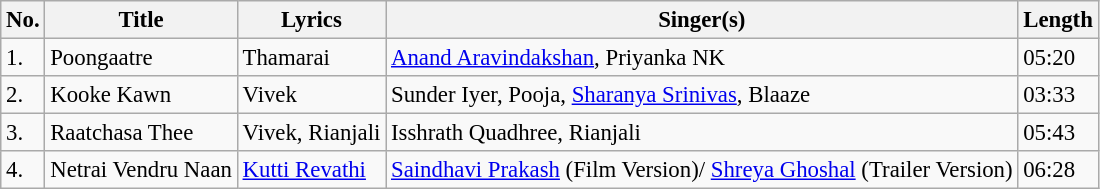<table class="wikitable tracklist" style="font-size:95%;">
<tr>
<th>No.</th>
<th>Title</th>
<th>Lyrics</th>
<th>Singer(s)</th>
<th>Length</th>
</tr>
<tr>
<td>1.</td>
<td>Poongaatre</td>
<td>Thamarai</td>
<td><a href='#'>Anand Aravindakshan</a>, Priyanka NK</td>
<td>05:20</td>
</tr>
<tr>
<td>2.</td>
<td>Kooke Kawn</td>
<td>Vivek</td>
<td>Sunder Iyer, Pooja, <a href='#'>Sharanya Srinivas</a>, Blaaze</td>
<td>03:33</td>
</tr>
<tr>
<td>3.</td>
<td>Raatchasa Thee</td>
<td>Vivek, Rianjali</td>
<td>Isshrath Quadhree, Rianjali</td>
<td>05:43</td>
</tr>
<tr>
<td>4.</td>
<td>Netrai Vendru Naan</td>
<td><a href='#'>Kutti Revathi</a></td>
<td><a href='#'>Saindhavi Prakash</a> (Film Version)/ <a href='#'>Shreya Ghoshal</a> (Trailer Version)</td>
<td>06:28</td>
</tr>
</table>
